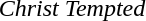<table class="graytable" width="50%">
<tr>
<td width="25%"></td>
</tr>
<tr>
<td align="center"><em>Christ Tempted</em></td>
</tr>
</table>
